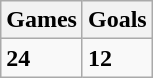<table class="wikitable">
<tr>
<th>Games</th>
<th>Goals</th>
</tr>
<tr>
<td><strong>24</strong></td>
<td><strong>12</strong></td>
</tr>
</table>
